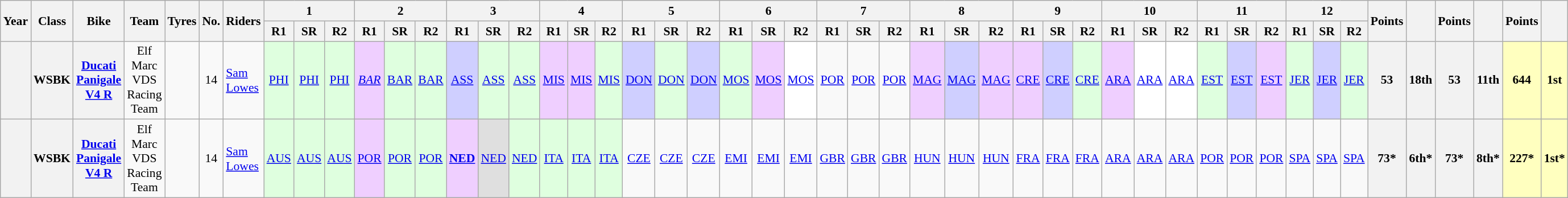<table class="wikitable" style="text-align:center; font-size:90%;">
<tr>
<th scope="col" rowspan="2">Year</th>
<th scope="col" rowspan="2">Class</th>
<th scope="col" rowspan="2">Bike</th>
<th scope="col" rowspan="2">Team</th>
<th scope="col" rowspan="2">Tyres</th>
<th scope="col" rowspan="2">No.</th>
<th scope="col" rowspan="2">Riders</th>
<th scope="col" colspan="3">1</th>
<th scope="col" colspan="3">2</th>
<th scope="col" colspan="3">3</th>
<th scope="col" colspan="3">4</th>
<th scope="col" colspan="3">5</th>
<th scope="col" colspan="3">6</th>
<th scope="col" colspan="3">7</th>
<th scope="col" colspan="3">8</th>
<th scope="col" colspan="3">9</th>
<th scope="col" colspan="3">10</th>
<th scope="col" colspan="3">11</th>
<th scope="col" colspan="3">12</th>
<th scope="col" rowspan="2">Points</th>
<th scope="col" rowspan="2"></th>
<th scope="col" rowspan="2">Points</th>
<th scope="col" rowspan="2"></th>
<th scope="col" rowspan="2">Points</th>
<th scope="col" rowspan="2"></th>
</tr>
<tr>
<th>R1</th>
<th>SR</th>
<th>R2</th>
<th>R1</th>
<th>SR</th>
<th>R2</th>
<th>R1</th>
<th>SR</th>
<th>R2</th>
<th>R1</th>
<th>SR</th>
<th>R2</th>
<th>R1</th>
<th>SR</th>
<th>R2</th>
<th>R1</th>
<th>SR</th>
<th>R2</th>
<th>R1</th>
<th>SR</th>
<th>R2</th>
<th>R1</th>
<th>SR</th>
<th>R2</th>
<th>R1</th>
<th>SR</th>
<th>R2</th>
<th>R1</th>
<th>SR</th>
<th>R2</th>
<th>R1</th>
<th>SR</th>
<th>R2</th>
<th>R1</th>
<th>SR</th>
<th>R2</th>
</tr>
<tr>
<th scope="row"></th>
<th>WSBK</th>
<th><a href='#'>Ducati Panigale V4 R</a></th>
<td>Elf Marc VDS Racing Team</td>
<td></td>
<td>14</td>
<td style="text-align:left;"> <a href='#'>Sam Lowes</a></td>
<td style="background:#DFFFDF;"><a href='#'>PHI</a><br></td>
<td style="background:#DFFFDF;"><a href='#'>PHI</a><br></td>
<td style="background:#DFFFDF;"><a href='#'>PHI</a><br></td>
<td style="background:#EFCFFF;"><em><a href='#'>BAR</a></em><br></td>
<td style="background:#DFFFDF;"><a href='#'>BAR</a><br></td>
<td style="background:#DFFFDF;"><a href='#'>BAR</a><br></td>
<td style="background:#CFCFFF;"><a href='#'>ASS</a><br></td>
<td style="background:#DFFFDF;"><a href='#'>ASS</a><br></td>
<td style="background:#DFFFDF;"><a href='#'>ASS</a><br></td>
<td style="background:#EFCFFF;"><a href='#'>MIS</a><br></td>
<td style="background:#EFCFFF;"><a href='#'>MIS</a><br></td>
<td style="background:#DFFFDF;"><a href='#'>MIS</a><br></td>
<td style="background:#CFCFFF;"><a href='#'>DON</a><br></td>
<td style="background:#DFFFDF;"><a href='#'>DON</a><br></td>
<td style="background:#CFCFFF;"><a href='#'>DON</a><br></td>
<td style="background:#DFFFDF;"><a href='#'>MOS</a><br></td>
<td style="background:#EFCFFF;"><a href='#'>MOS</a><br></td>
<td style="background:#FFFFFF;"><a href='#'>MOS</a><br></td>
<td><a href='#'>POR</a></td>
<td><a href='#'>POR</a></td>
<td><a href='#'>POR</a></td>
<td style="background:#EFCFFF;"><a href='#'>MAG</a><br></td>
<td style="background:#CFCFFF;"><a href='#'>MAG</a><br></td>
<td style="background:#EFCFFF;"><a href='#'>MAG</a><br></td>
<td style="background:#EFCFFF;"><a href='#'>CRE</a><br></td>
<td style="background:#CFCFFF;"><a href='#'>CRE</a><br></td>
<td style="background:#DFFFDF;"><a href='#'>CRE</a><br></td>
<td style="background:#EFCFFF;"><a href='#'>ARA</a><br></td>
<td style="background:#FFFFFF;"><a href='#'>ARA</a><br></td>
<td style="background:#FFFFFF;"><a href='#'>ARA</a><br></td>
<td style="background:#DFFFDF;"><a href='#'>EST</a><br></td>
<td style="background:#CFCFFF;"><a href='#'>EST</a><br></td>
<td style="background:#EFCFFF;"><a href='#'>EST</a><br></td>
<td style="background:#DFFFDF;"><a href='#'>JER</a><br></td>
<td style="background:#CFCFFF;"><a href='#'>JER</a><br></td>
<td style="background:#DFFFDF;"><a href='#'>JER</a><br></td>
<th>53</th>
<th>18th</th>
<th>53</th>
<th>11th</th>
<th style="background:#FFFFBF;">644</th>
<th style="background:#FFFFBF;">1st</th>
</tr>
<tr>
<th scope="row"></th>
<th>WSBK</th>
<th><a href='#'>Ducati Panigale V4 R</a></th>
<td>Elf Marc VDS Racing Team</td>
<td></td>
<td>14</td>
<td style="text-align:left;"> <a href='#'>Sam Lowes</a></td>
<td style="background:#DFFFDF;"><a href='#'>AUS</a><br></td>
<td style="background:#DFFFDF;"><a href='#'>AUS</a><br></td>
<td style="background:#DFFFDF;"><a href='#'>AUS</a><br></td>
<td style="background:#EFCFFF;"><a href='#'>POR</a><br></td>
<td style="background:#DFFFDF;"><a href='#'>POR</a><br></td>
<td style="background:#DFFFDF;"><a href='#'>POR</a><br></td>
<td style="background:#EFCFFF;"><strong><a href='#'>NED</a></strong><br></td>
<td style="background:#DFDFDF;"><a href='#'>NED</a><br></td>
<td style="background:#DFFFDF;"><a href='#'>NED</a><br></td>
<td style="background:#DFFFDF;"><a href='#'>ITA</a><br></td>
<td style="background:#DFFFDF;"><a href='#'>ITA</a><br></td>
<td style="background:#DFFFDF;"><a href='#'>ITA</a><br></td>
<td style="background:#;"><a href='#'>CZE</a><br></td>
<td style="background:#;"><a href='#'>CZE</a><br></td>
<td style="background:#;"><a href='#'>CZE</a><br></td>
<td style="background:#;"><a href='#'>EMI</a><br></td>
<td style="background:#;"><a href='#'>EMI</a><br></td>
<td style="background:#;"><a href='#'>EMI</a><br></td>
<td style="background:#;"><a href='#'>GBR</a><br></td>
<td style="background:#;"><a href='#'>GBR</a><br></td>
<td style="background:#;"><a href='#'>GBR</a><br></td>
<td style="background:#;"><a href='#'>HUN</a><br></td>
<td style="background:#;"><a href='#'>HUN</a><br></td>
<td style="background:#;"><a href='#'>HUN</a><br></td>
<td style="background:#;"><a href='#'>FRA</a><br></td>
<td style="background:#;"><a href='#'>FRA</a><br></td>
<td style="background:#;"><a href='#'>FRA</a><br></td>
<td style="background:#;"><a href='#'>ARA</a><br></td>
<td style="background:#;"><a href='#'>ARA</a><br></td>
<td style="background:#;"><a href='#'>ARA</a><br></td>
<td style="background:#;"><a href='#'>POR</a><br></td>
<td style="background:#;"><a href='#'>POR</a><br></td>
<td style="background:#;"><a href='#'>POR</a><br></td>
<td style="background:#;"><a href='#'>SPA</a><br></td>
<td style="background:#;"><a href='#'>SPA</a><br></td>
<td style="background:#;"><a href='#'>SPA</a><br></td>
<th style="background:#;">73*</th>
<th style="background:#;">6th*</th>
<th style="background:#;">73*</th>
<th style="background:#;">8th*</th>
<th style="background:#FFFFBF;">227*</th>
<th style="background:#FFFFBf;">1st*</th>
</tr>
</table>
